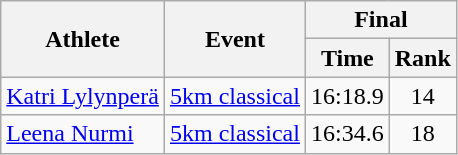<table class="wikitable">
<tr>
<th rowspan="2">Athlete</th>
<th rowspan="2">Event</th>
<th colspan="2">Final</th>
</tr>
<tr>
<th>Time</th>
<th>Rank</th>
</tr>
<tr>
<td rowspan="1"><a href='#'>Katri Lylynperä</a></td>
<td><a href='#'>5km classical</a></td>
<td align="center">16:18.9</td>
<td align="center">14</td>
</tr>
<tr>
<td rowspan="1"><a href='#'>Leena Nurmi</a></td>
<td><a href='#'>5km classical</a></td>
<td align="center">16:34.6</td>
<td align="center">18</td>
</tr>
</table>
